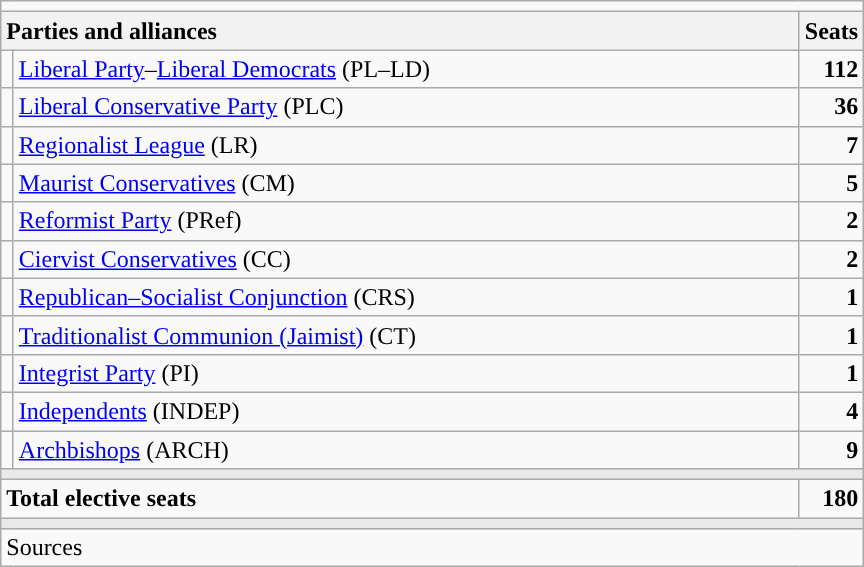<table class="wikitable" style="text-align:right;">
<tr>
<td colspan="3"></td>
</tr>
<tr>
<th style="text-align:left;" colspan="2" width="525">Parties and alliances</th>
<th width="35">Seats</th>
</tr>
<tr>
<td width="1" style="color:inherit;background:"></td>
<td align="left"><a href='#'>Liberal Party</a>–<a href='#'>Liberal Democrats</a> (PL–LD)</td>
<td><strong>112</strong></td>
</tr>
<tr>
<td style="color:inherit;background:"></td>
<td align="left"><a href='#'>Liberal Conservative Party</a> (PLC)</td>
<td><strong>36</strong></td>
</tr>
<tr>
<td style="color:inherit;background:"></td>
<td align="left"><a href='#'>Regionalist League</a> (LR)</td>
<td><strong>7</strong></td>
</tr>
<tr>
<td style="color:inherit;background:"></td>
<td align="left"><a href='#'>Maurist Conservatives</a> (CM)</td>
<td><strong>5</strong></td>
</tr>
<tr>
<td style="color:inherit;background:"></td>
<td align="left"><a href='#'>Reformist Party</a> (PRef)</td>
<td><strong>2</strong></td>
</tr>
<tr>
<td style="color:inherit;background:"></td>
<td align="left"><a href='#'>Ciervist Conservatives</a> (CC)</td>
<td><strong>2</strong></td>
</tr>
<tr>
<td style="color:inherit;background:"></td>
<td align="left"><a href='#'>Republican–Socialist Conjunction</a> (CRS)</td>
<td><strong>1</strong></td>
</tr>
<tr>
<td style="color:inherit;background:"></td>
<td align="left"><a href='#'>Traditionalist Communion (Jaimist)</a> (CT)</td>
<td><strong>1</strong></td>
</tr>
<tr>
<td style="color:inherit;background:"></td>
<td align="left"><a href='#'>Integrist Party</a> (PI)</td>
<td><strong>1</strong></td>
</tr>
<tr>
<td style="color:inherit;background:"></td>
<td align="left"><a href='#'>Independents</a> (INDEP)</td>
<td><strong>4</strong></td>
</tr>
<tr>
<td style="color:inherit;background:"></td>
<td align="left"><a href='#'>Archbishops</a> (ARCH)</td>
<td><strong>9</strong></td>
</tr>
<tr>
<td colspan="3" bgcolor="#E9E9E9"></td>
</tr>
<tr style="font-weight:bold;">
<td align="left" colspan="2">Total elective seats</td>
<td>180</td>
</tr>
<tr>
<td colspan="3" bgcolor="#E9E9E9"></td>
</tr>
<tr>
<td align="left" colspan="3">Sources</td>
</tr>
</table>
